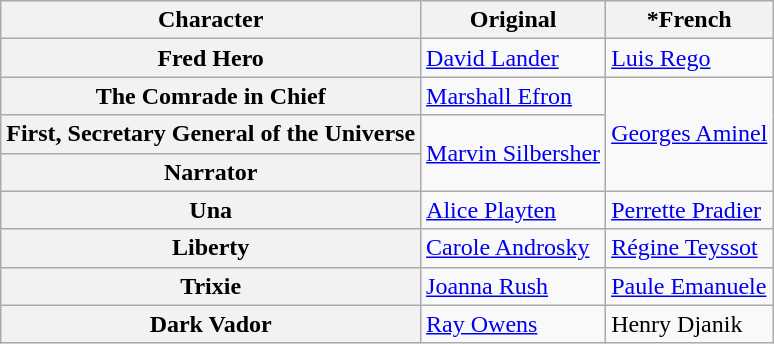<table class="wikitable">
<tr>
<th>Character</th>
<th>Original</th>
<th>*French</th>
</tr>
<tr>
<th>Fred Hero</th>
<td><a href='#'>David Lander</a></td>
<td><a href='#'>Luis Rego</a></td>
</tr>
<tr>
<th>The Comrade in Chief</th>
<td><a href='#'>Marshall Efron</a></td>
<td rowspan="3"><a href='#'>Georges Aminel</a></td>
</tr>
<tr>
<th>First, Secretary General of the Universe</th>
<td rowspan="2"><a href='#'>Marvin Silbersher</a></td>
</tr>
<tr>
<th>Narrator</th>
</tr>
<tr>
<th>Una</th>
<td><a href='#'>Alice Playten</a></td>
<td><a href='#'>Perrette Pradier</a></td>
</tr>
<tr>
<th>Liberty</th>
<td><a href='#'>Carole Androsky</a></td>
<td><a href='#'>Régine Teyssot</a></td>
</tr>
<tr>
<th>Trixie</th>
<td><a href='#'>Joanna Rush</a></td>
<td><a href='#'>Paule Emanuele</a></td>
</tr>
<tr>
<th>Dark Vador</th>
<td><a href='#'>Ray Owens</a></td>
<td>Henry Djanik</td>
</tr>
</table>
